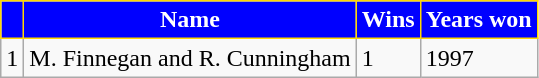<table class="wikitable">
<tr>
<th style="background:blue; color:white; border:1px solid gold;"></th>
<th style="background:blue; color:white; border:1px solid gold;">Name</th>
<th style="background:blue; color:white; border:1px solid gold;">Wins</th>
<th style="background:blue; color:white; border:1px solid gold;">Years won</th>
</tr>
<tr>
<td>1</td>
<td>M. Finnegan and R. Cunningham</td>
<td>1</td>
<td>1997</td>
</tr>
</table>
